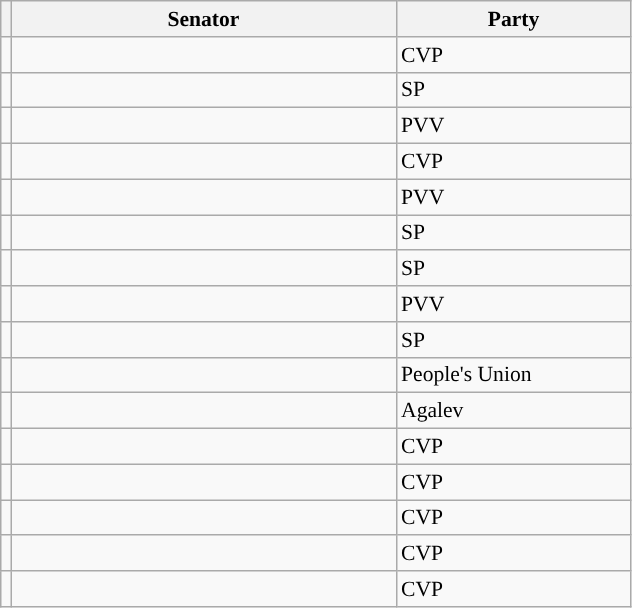<table class="sortable wikitable" style="text-align:left; font-size:90%;">
<tr>
<th></th>
<th width="250">Senator</th>
<th width="150">Party</th>
</tr>
<tr>
<td></td>
<td></td>
<td>CVP</td>
</tr>
<tr>
<td></td>
<td></td>
<td>SP</td>
</tr>
<tr>
<td></td>
<td></td>
<td>PVV</td>
</tr>
<tr>
<td></td>
<td></td>
<td>CVP</td>
</tr>
<tr>
<td></td>
<td></td>
<td>PVV</td>
</tr>
<tr>
<td></td>
<td></td>
<td>SP</td>
</tr>
<tr>
<td></td>
<td></td>
<td>SP</td>
</tr>
<tr>
<td></td>
<td></td>
<td>PVV</td>
</tr>
<tr>
<td></td>
<td></td>
<td>SP</td>
</tr>
<tr>
<td></td>
<td></td>
<td>People's Union</td>
</tr>
<tr>
<td></td>
<td></td>
<td>Agalev</td>
</tr>
<tr>
<td></td>
<td></td>
<td>CVP</td>
</tr>
<tr>
<td></td>
<td></td>
<td>CVP</td>
</tr>
<tr>
<td></td>
<td></td>
<td>CVP</td>
</tr>
<tr>
<td></td>
<td></td>
<td>CVP</td>
</tr>
<tr>
<td></td>
<td></td>
<td>CVP</td>
</tr>
</table>
